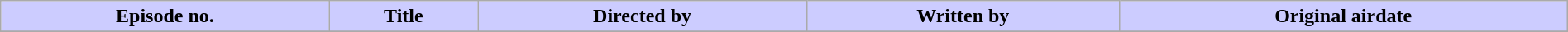<table class="wikitable"  style="width:100%; background:#fff;">
<tr>
<th style="background: #CCF;">Episode no.</th>
<th style="background: #CCF;">Title</th>
<th style="background: #CCF;">Directed by</th>
<th style="background: #CCF;">Written by</th>
<th style="background: #CCF;">Original airdate</th>
</tr>
<tr>
</tr>
</table>
